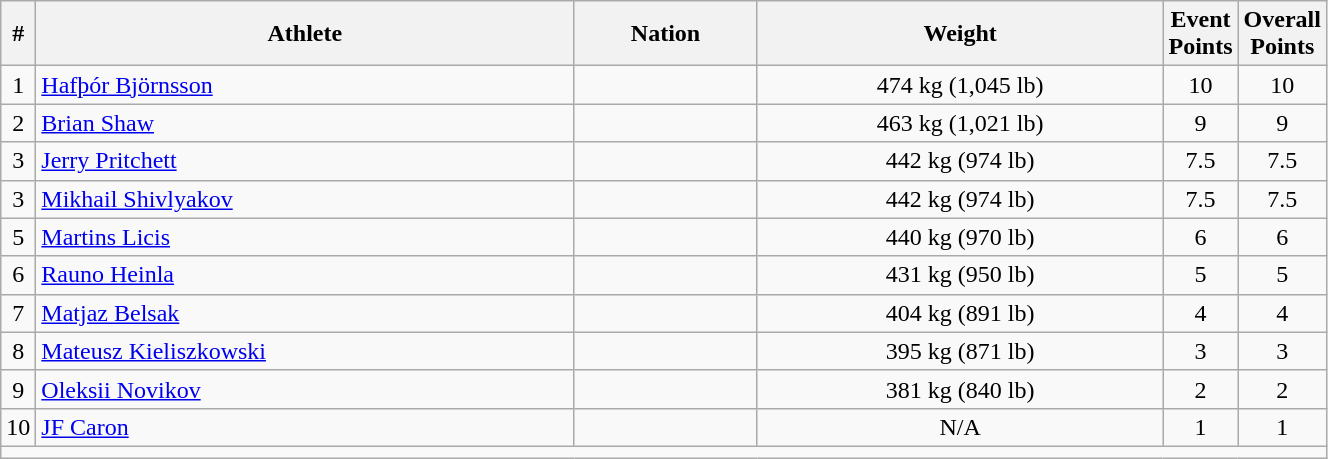<table class="wikitable sortable" style="text-align:center;width: 70%;">
<tr>
<th scope="col" style="width: 10px;">#</th>
<th scope="col">Athlete</th>
<th scope="col">Nation</th>
<th scope="col">Weight</th>
<th scope="col" style="width: 10px;">Event Points</th>
<th scope="col" style="width: 10px;">Overall Points</th>
</tr>
<tr>
<td>1</td>
<td align=left><a href='#'>Hafþór Björnsson</a></td>
<td align=left></td>
<td>474 kg (1,045 lb)</td>
<td>10</td>
<td>10</td>
</tr>
<tr>
<td>2</td>
<td align=left><a href='#'>Brian Shaw</a></td>
<td align=left></td>
<td>463 kg (1,021 lb)</td>
<td>9</td>
<td>9</td>
</tr>
<tr>
<td>3</td>
<td align=left><a href='#'>Jerry Pritchett</a></td>
<td align=left></td>
<td>442 kg (974 lb)</td>
<td>7.5</td>
<td>7.5</td>
</tr>
<tr>
<td>3</td>
<td align=left><a href='#'>Mikhail Shivlyakov</a></td>
<td align=left></td>
<td>442 kg (974 lb)</td>
<td>7.5</td>
<td>7.5</td>
</tr>
<tr>
<td>5</td>
<td align=left><a href='#'>Martins Licis</a></td>
<td align=left></td>
<td>440 kg (970 lb)</td>
<td>6</td>
<td>6</td>
</tr>
<tr>
<td>6</td>
<td align=left><a href='#'>Rauno Heinla</a></td>
<td align=left></td>
<td>431 kg (950 lb)</td>
<td>5</td>
<td>5</td>
</tr>
<tr>
<td>7</td>
<td align=left><a href='#'>Matjaz Belsak</a></td>
<td align=left></td>
<td>404 kg (891 lb)</td>
<td>4</td>
<td>4</td>
</tr>
<tr>
<td>8</td>
<td align=left><a href='#'>Mateusz Kieliszkowski</a></td>
<td align=left></td>
<td>395 kg (871 lb)</td>
<td>3</td>
<td>3</td>
</tr>
<tr>
<td>9</td>
<td align=left><a href='#'>Oleksii Novikov</a></td>
<td align=left></td>
<td>381 kg (840 lb)</td>
<td>2</td>
<td>2</td>
</tr>
<tr>
<td>10</td>
<td align=left><a href='#'>JF Caron</a></td>
<td align=left></td>
<td>N/A</td>
<td>1</td>
<td>1</td>
</tr>
<tr class="sortbottom">
<td colspan="6"></td>
</tr>
</table>
